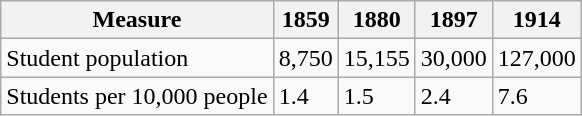<table class="wikitable">
<tr>
<th>Measure</th>
<th>1859</th>
<th>1880</th>
<th>1897</th>
<th>1914</th>
</tr>
<tr>
<td>Student population</td>
<td>8,750</td>
<td>15,155</td>
<td>30,000</td>
<td>127,000</td>
</tr>
<tr>
<td>Students per 10,000 people</td>
<td>1.4</td>
<td>1.5</td>
<td>2.4</td>
<td>7.6</td>
</tr>
</table>
